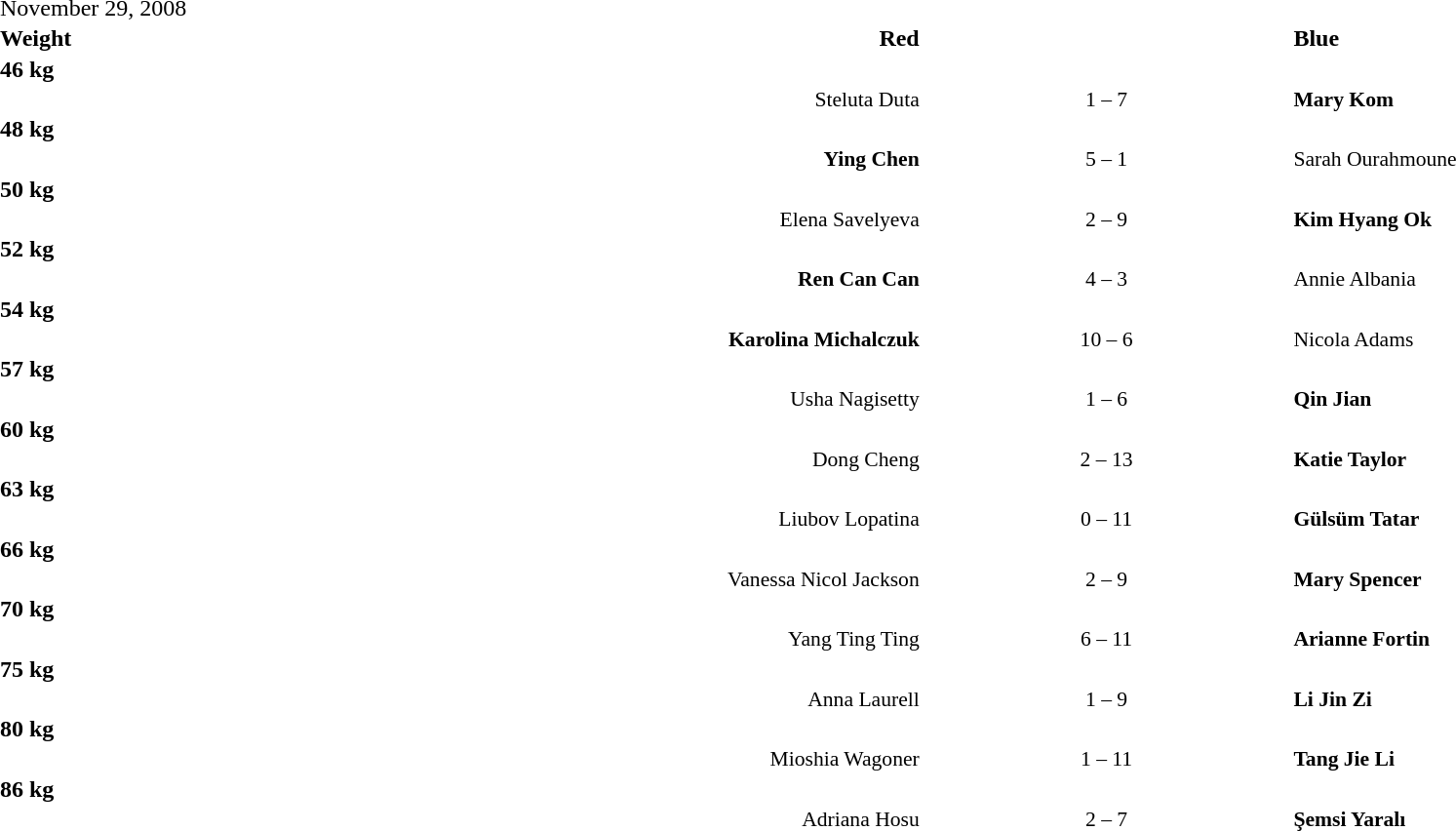<table width=100% cellspacing=1>
<tr>
<th width=20%></th>
<th width=30%></th>
<th width=20%></th>
<th width=30%></th>
</tr>
<tr>
<td>November 29, 2008</td>
</tr>
<tr>
<td><strong>Weight</strong></td>
<td align=right><strong>Red</strong></td>
<td></td>
<td><strong>Blue</strong></td>
</tr>
<tr>
<td><strong>46 kg</strong></td>
</tr>
<tr style=font-size:90%>
<td></td>
<td align=right>Steluta Duta </td>
<td align=center>1 – 7</td>
<td> <strong>Mary Kom</strong></td>
</tr>
<tr>
<td><strong>48 kg</strong></td>
</tr>
<tr style=font-size:90%>
<td></td>
<td align=right><strong>Ying Chen</strong> </td>
<td align=center>5 – 1</td>
<td> Sarah Ourahmoune</td>
</tr>
<tr>
<td><strong>50 kg</strong></td>
</tr>
<tr style=font-size:90%>
<td></td>
<td align=right>Elena Savelyeva </td>
<td align=center>2 – 9</td>
<td> <strong>Kim Hyang Ok</strong></td>
</tr>
<tr>
<td><strong>52 kg</strong></td>
</tr>
<tr style=font-size:90%>
<td></td>
<td align=right><strong>Ren Can Can</strong> </td>
<td align=center>4 – 3</td>
<td> Annie Albania</td>
</tr>
<tr>
<td><strong>54 kg</strong></td>
</tr>
<tr style=font-size:90%>
<td></td>
<td align=right><strong>Karolina Michalczuk</strong> </td>
<td align=center>10 – 6</td>
<td> Nicola Adams</td>
</tr>
<tr>
<td><strong>57 kg</strong></td>
</tr>
<tr style=font-size:90%>
<td></td>
<td align=right>Usha Nagisetty </td>
<td align=center>1 – 6</td>
<td> <strong>Qin Jian</strong></td>
</tr>
<tr>
<td><strong>60 kg</strong></td>
</tr>
<tr style=font-size:90%>
<td></td>
<td align=right>Dong Cheng </td>
<td align=center>2 – 13</td>
<td> <strong>Katie Taylor</strong></td>
</tr>
<tr>
<td><strong>63 kg</strong></td>
</tr>
<tr style=font-size:90%>
<td></td>
<td align=right>Liubov Lopatina </td>
<td align=center>0 – 11</td>
<td> <strong>Gülsüm Tatar</strong></td>
</tr>
<tr>
<td><strong>66 kg</strong></td>
</tr>
<tr style=font-size:90%>
<td></td>
<td align=right>Vanessa Nicol Jackson </td>
<td align=center>2 – 9</td>
<td> <strong>Mary Spencer</strong></td>
</tr>
<tr>
<td><strong>70 kg</strong></td>
</tr>
<tr style=font-size:90%>
<td></td>
<td align=right>Yang Ting Ting </td>
<td align=center>6 – 11</td>
<td> <strong>Arianne Fortin</strong></td>
</tr>
<tr>
<td><strong>75 kg</strong></td>
</tr>
<tr style=font-size:90%>
<td></td>
<td align=right>Anna Laurell </td>
<td align=center>1 – 9</td>
<td> <strong>Li Jin Zi</strong></td>
</tr>
<tr>
<td><strong>80 kg</strong></td>
</tr>
<tr style=font-size:90%>
<td></td>
<td align=right>Mioshia Wagoner </td>
<td align=center>1 – 11</td>
<td> <strong>Tang Jie Li</strong></td>
</tr>
<tr>
<td><strong>86 kg</strong></td>
</tr>
<tr style=font-size:90%>
<td></td>
<td align=right>Adriana Hosu </td>
<td align=center>2 – 7</td>
<td> <strong>Şemsi Yaralı</strong></td>
</tr>
</table>
